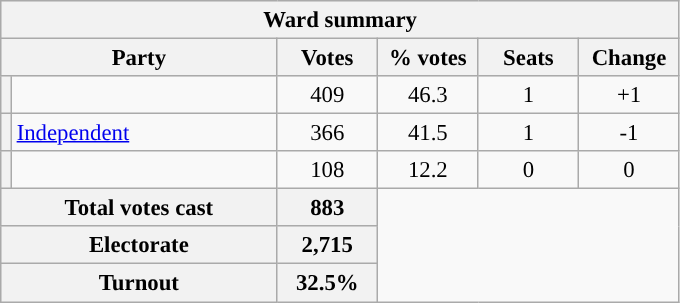<table class="wikitable" style="font-size: 95%;">
<tr style="background-color:#E9E9E9">
<th colspan="6">Ward summary</th>
</tr>
<tr style="background-color:#E9E9E9">
<th colspan="2">Party</th>
<th style="width: 60px">Votes</th>
<th style="width: 60px">% votes</th>
<th style="width: 60px">Seats</th>
<th style="width: 60px">Change</th>
</tr>
<tr>
<th style="background-color: "></th>
<td style="width: 170px"><a href='#'></a></td>
<td align="center">409</td>
<td align="center">46.3</td>
<td align="center">1</td>
<td align="center">+1</td>
</tr>
<tr>
<th style="background-color: "></th>
<td style="width: 170px"><a href='#'>Independent</a></td>
<td align="center">366</td>
<td align="center">41.5</td>
<td align="center">1</td>
<td align="center">-1</td>
</tr>
<tr>
<th style="background-color: "></th>
<td style="width: 170px"><a href='#'></a></td>
<td align="center">108</td>
<td align="center">12.2</td>
<td align="center">0</td>
<td align="center">0</td>
</tr>
<tr style="background-color:#E9E9E9">
<th colspan="2">Total votes cast</th>
<th style="width: 60px">883</th>
</tr>
<tr style="background-color:#E9E9E9">
<th colspan="2">Electorate</th>
<th style="width: 60px">2,715</th>
</tr>
<tr style="background-color:#E9E9E9">
<th colspan="2">Turnout</th>
<th style="width: 60px">32.5%</th>
</tr>
</table>
